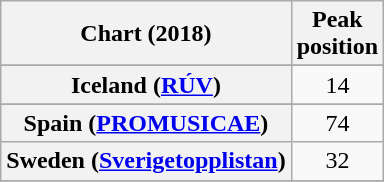<table class="wikitable sortable plainrowheaders" style="text-align:center">
<tr>
<th scope="col">Chart (2018)</th>
<th scope="col">Peak<br>position</th>
</tr>
<tr>
</tr>
<tr>
</tr>
<tr>
</tr>
<tr>
</tr>
<tr>
<th scope="row">Iceland (<a href='#'>RÚV</a>)</th>
<td>14</td>
</tr>
<tr>
</tr>
<tr>
</tr>
<tr>
</tr>
<tr>
<th scope="row">Spain (<a href='#'>PROMUSICAE</a>)</th>
<td>74</td>
</tr>
<tr>
<th scope="row">Sweden (<a href='#'>Sverigetopplistan</a>)</th>
<td>32</td>
</tr>
<tr>
</tr>
<tr>
</tr>
<tr>
</tr>
</table>
